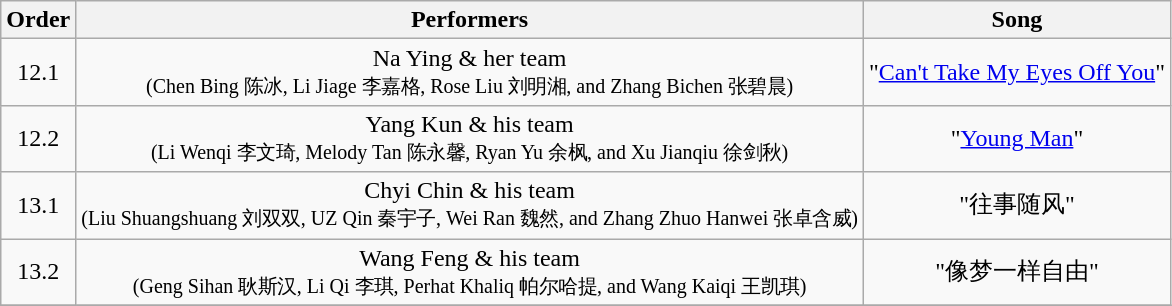<table class="wikitable" style="text-align:center;">
<tr>
<th>Order</th>
<th>Performers</th>
<th>Song</th>
</tr>
<tr>
<td>12.1</td>
<td>Na Ying & her team <br><small>(Chen Bing 陈冰, Li Jiage 李嘉格, Rose Liu 刘明湘, and Zhang Bichen 张碧晨)</small></td>
<td>"<a href='#'>Can't Take My Eyes Off You</a>"</td>
</tr>
<tr>
<td>12.2</td>
<td>Yang Kun & his team <br><small>(Li Wenqi 李文琦, Melody Tan 陈永馨, Ryan Yu 余枫, and Xu Jianqiu 徐剑秋)</small></td>
<td>"<a href='#'>Young Man</a>"</td>
</tr>
<tr>
<td>13.1</td>
<td>Chyi Chin & his team <br><small>(Liu Shuangshuang 刘双双, UZ Qin 秦宇子, Wei Ran 魏然, and Zhang Zhuo Hanwei 张卓含威)</small></td>
<td>"往事随风"</td>
</tr>
<tr>
<td>13.2</td>
<td>Wang Feng & his team <br><small>(Geng Sihan 耿斯汉, Li Qi 李琪, Perhat Khaliq 帕尔哈提, and Wang Kaiqi 王凯琪)</small></td>
<td>"像梦一样自由"</td>
</tr>
<tr>
</tr>
</table>
